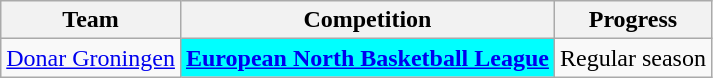<table class="wikitable sortable">
<tr>
<th>Team</th>
<th>Competition</th>
<th>Progress</th>
</tr>
<tr>
<td><a href='#'>Donar Groningen</a></td>
<td rowspan="1" style="background-color:cyan;color:white;text-align:center"><strong><a href='#'><span>European North Basketball League</span></a></strong></td>
<td>Regular season</td>
</tr>
</table>
